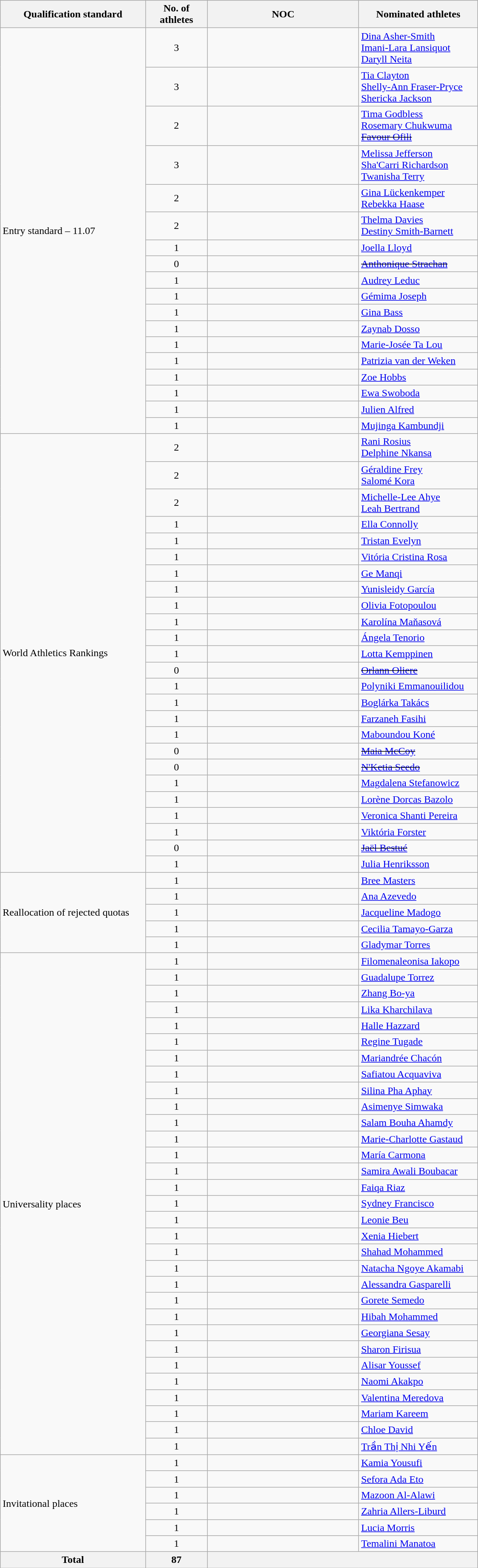<table class="wikitable sortable" style="text-align:left; width:750px;">
<tr>
<th>Qualification standard</th>
<th width=90>No. of athletes</th>
<th width=230>NOC</th>
<th>Nominated athletes</th>
</tr>
<tr>
<td rowspan=18>Entry standard – 11.07</td>
<td align=center>3</td>
<td></td>
<td><a href='#'>Dina Asher-Smith</a><br><a href='#'>Imani-Lara Lansiquot</a><br><a href='#'>Daryll Neita</a></td>
</tr>
<tr>
<td align=center>3</td>
<td></td>
<td><a href='#'>Tia Clayton</a><br><a href='#'>Shelly-Ann Fraser-Pryce</a><br><a href='#'>Shericka Jackson</a></td>
</tr>
<tr>
<td align=center>2</td>
<td></td>
<td><a href='#'>Tima Godbless</a><br><a href='#'>Rosemary Chukwuma</a><br><s><a href='#'>Favour Ofili</a></s></td>
</tr>
<tr>
<td align=center>3</td>
<td></td>
<td><a href='#'>Melissa Jefferson</a><br><a href='#'>Sha'Carri Richardson</a><br><a href='#'>Twanisha Terry</a></td>
</tr>
<tr>
<td align=center>2</td>
<td></td>
<td><a href='#'>Gina Lückenkemper</a><br><a href='#'>Rebekka Haase</a></td>
</tr>
<tr>
<td align=center>2</td>
<td></td>
<td><a href='#'>Thelma Davies</a><br><a href='#'>Destiny Smith-Barnett</a></td>
</tr>
<tr>
<td align=center>1</td>
<td></td>
<td><a href='#'>Joella Lloyd</a></td>
</tr>
<tr>
<td align=center>0</td>
<td><s></s></td>
<td><s><a href='#'>Anthonique Strachan</a></s></td>
</tr>
<tr>
<td align=center>1</td>
<td></td>
<td><a href='#'>Audrey Leduc</a></td>
</tr>
<tr>
<td align=center>1</td>
<td></td>
<td><a href='#'>Gémima Joseph</a></td>
</tr>
<tr>
<td align=center>1</td>
<td></td>
<td><a href='#'>Gina Bass</a></td>
</tr>
<tr>
<td align=center>1</td>
<td></td>
<td><a href='#'>Zaynab Dosso</a></td>
</tr>
<tr>
<td align=center>1</td>
<td></td>
<td><a href='#'>Marie-Josée Ta Lou</a></td>
</tr>
<tr>
<td align=center>1</td>
<td></td>
<td><a href='#'>Patrizia van der Weken</a></td>
</tr>
<tr>
<td align=center>1</td>
<td></td>
<td><a href='#'>Zoe Hobbs</a></td>
</tr>
<tr>
<td align=center>1</td>
<td></td>
<td><a href='#'>Ewa Swoboda</a></td>
</tr>
<tr>
<td align=center>1</td>
<td></td>
<td><a href='#'>Julien Alfred</a></td>
</tr>
<tr>
<td align=center>1</td>
<td></td>
<td><a href='#'>Mujinga Kambundji</a></td>
</tr>
<tr>
<td rowspan=25>World Athletics Rankings</td>
<td align=center>2</td>
<td></td>
<td><a href='#'>Rani Rosius</a><br><a href='#'>Delphine Nkansa</a></td>
</tr>
<tr>
<td align=center>2</td>
<td></td>
<td><a href='#'>Géraldine Frey</a><br><a href='#'>Salomé Kora</a></td>
</tr>
<tr>
<td align=center>2</td>
<td></td>
<td><a href='#'>Michelle-Lee Ahye</a><br><a href='#'>Leah Bertrand</a></td>
</tr>
<tr>
<td align=center>1</td>
<td></td>
<td><a href='#'>Ella Connolly</a></td>
</tr>
<tr>
<td align=center>1</td>
<td></td>
<td><a href='#'>Tristan Evelyn</a></td>
</tr>
<tr>
<td align=center>1</td>
<td></td>
<td><a href='#'>Vitória Cristina Rosa</a></td>
</tr>
<tr>
<td align=center>1</td>
<td></td>
<td><a href='#'>Ge Manqi</a></td>
</tr>
<tr>
<td align=center>1</td>
<td></td>
<td><a href='#'>Yunisleidy García</a></td>
</tr>
<tr>
<td align=center>1</td>
<td></td>
<td><a href='#'>Olivia Fotopoulou</a></td>
</tr>
<tr>
<td align=center>1</td>
<td></td>
<td><a href='#'>Karolína Maňasová</a></td>
</tr>
<tr>
<td align=center>1</td>
<td></td>
<td><a href='#'>Ángela Tenorio</a></td>
</tr>
<tr>
<td align=center>1</td>
<td></td>
<td><a href='#'>Lotta Kemppinen</a></td>
</tr>
<tr>
<td align=center>0</td>
<td><s></s></td>
<td><s><a href='#'>Orlann Oliere</a></s></td>
</tr>
<tr>
<td align=center>1</td>
<td></td>
<td><a href='#'>Polyniki Emmanouilidou</a></td>
</tr>
<tr>
<td align=center>1</td>
<td></td>
<td><a href='#'>Boglárka Takács</a></td>
</tr>
<tr>
<td align=center>1</td>
<td></td>
<td><a href='#'>Farzaneh Fasihi</a></td>
</tr>
<tr>
<td align=center>1</td>
<td></td>
<td><a href='#'>Maboundou Koné</a></td>
</tr>
<tr>
<td align=center>0</td>
<td><s></s></td>
<td><s><a href='#'>Maia McCoy</a></s></td>
</tr>
<tr>
<td align=center>0</td>
<td><s></s></td>
<td><s><a href='#'>N'Ketia Seedo</a></s></td>
</tr>
<tr>
<td align=center>1</td>
<td></td>
<td><a href='#'>Magdalena Stefanowicz</a></td>
</tr>
<tr>
<td align=center>1</td>
<td></td>
<td><a href='#'>Lorène Dorcas Bazolo</a></td>
</tr>
<tr>
<td align=center>1</td>
<td></td>
<td><a href='#'>Veronica Shanti Pereira</a></td>
</tr>
<tr>
<td align=center>1</td>
<td></td>
<td><a href='#'>Viktória Forster</a></td>
</tr>
<tr>
<td align=center>0</td>
<td><s></s></td>
<td><s><a href='#'>Jaël Bestué</a></s></td>
</tr>
<tr>
<td align=center>1</td>
<td></td>
<td><a href='#'>Julia Henriksson</a></td>
</tr>
<tr>
<td rowspan=5>Reallocation of rejected quotas</td>
<td align=center>1</td>
<td></td>
<td><a href='#'>Bree Masters</a></td>
</tr>
<tr>
<td align=center>1</td>
<td></td>
<td><a href='#'>Ana Azevedo</a></td>
</tr>
<tr>
<td align=center>1</td>
<td></td>
<td><a href='#'>Jacqueline Madogo</a></td>
</tr>
<tr>
<td align=center>1</td>
<td></td>
<td><a href='#'>Cecilia Tamayo-Garza</a></td>
</tr>
<tr>
<td align=center>1</td>
<td></td>
<td><a href='#'>Gladymar Torres</a></td>
</tr>
<tr>
<td rowspan=31>Universality places</td>
<td align=center>1</td>
<td></td>
<td><a href='#'>Filomenaleonisa Iakopo</a></td>
</tr>
<tr>
<td align=center>1</td>
<td></td>
<td><a href='#'>Guadalupe Torrez</a></td>
</tr>
<tr>
<td align=center>1</td>
<td></td>
<td><a href='#'>Zhang Bo-ya</a></td>
</tr>
<tr>
<td align=center>1</td>
<td></td>
<td><a href='#'>Lika Kharchilava</a></td>
</tr>
<tr>
<td align=center>1</td>
<td></td>
<td><a href='#'>Halle Hazzard</a></td>
</tr>
<tr>
<td align=center>1</td>
<td></td>
<td><a href='#'>Regine Tugade</a></td>
</tr>
<tr>
<td align=center>1</td>
<td></td>
<td><a href='#'>Mariandrée Chacón</a></td>
</tr>
<tr>
<td align=center>1</td>
<td></td>
<td><a href='#'>Safiatou Acquaviva</a></td>
</tr>
<tr>
<td align=center>1</td>
<td></td>
<td><a href='#'>Silina Pha Aphay</a></td>
</tr>
<tr>
<td align=center>1</td>
<td></td>
<td><a href='#'>Asimenye Simwaka</a></td>
</tr>
<tr>
<td align=center>1</td>
<td></td>
<td><a href='#'>Salam Bouha Ahamdy</a></td>
</tr>
<tr>
<td align=center>1</td>
<td></td>
<td><a href='#'>Marie-Charlotte Gastaud</a></td>
</tr>
<tr>
<td align=center>1</td>
<td></td>
<td><a href='#'>María Carmona</a></td>
</tr>
<tr>
<td align=center>1</td>
<td></td>
<td><a href='#'>Samira Awali Boubacar</a></td>
</tr>
<tr>
<td align=center>1</td>
<td></td>
<td><a href='#'>Faiqa Riaz</a></td>
</tr>
<tr>
<td align=center>1</td>
<td></td>
<td><a href='#'>Sydney Francisco</a></td>
</tr>
<tr>
<td align=center>1</td>
<td></td>
<td><a href='#'>Leonie Beu</a></td>
</tr>
<tr>
<td align=center>1</td>
<td></td>
<td><a href='#'>Xenia Hiebert</a></td>
</tr>
<tr>
<td align=center>1</td>
<td></td>
<td><a href='#'>Shahad Mohammed</a></td>
</tr>
<tr>
<td align=center>1</td>
<td></td>
<td><a href='#'>Natacha Ngoye Akamabi</a></td>
</tr>
<tr>
<td align=center>1</td>
<td></td>
<td><a href='#'>Alessandra Gasparelli</a></td>
</tr>
<tr>
<td align=center>1</td>
<td></td>
<td><a href='#'>Gorete Semedo</a></td>
</tr>
<tr>
<td align=center>1</td>
<td></td>
<td><a href='#'>Hibah Mohammed</a></td>
</tr>
<tr>
<td align=center>1</td>
<td></td>
<td><a href='#'>Georgiana Sesay</a></td>
</tr>
<tr>
<td align=center>1</td>
<td></td>
<td><a href='#'>Sharon Firisua</a></td>
</tr>
<tr>
<td align=center>1</td>
<td></td>
<td><a href='#'>Alisar Youssef</a></td>
</tr>
<tr>
<td align=center>1</td>
<td></td>
<td><a href='#'>Naomi Akakpo</a></td>
</tr>
<tr>
<td align=center>1</td>
<td></td>
<td><a href='#'>Valentina Meredova</a></td>
</tr>
<tr>
<td align=center>1</td>
<td></td>
<td><a href='#'>Mariam Kareem</a></td>
</tr>
<tr>
<td align=center>1</td>
<td></td>
<td><a href='#'>Chloe David</a></td>
</tr>
<tr>
<td align=center>1</td>
<td></td>
<td><a href='#'>Trần Thị Nhi Yến</a></td>
</tr>
<tr>
<td rowspan=6>Invitational places</td>
<td align=center>1</td>
<td></td>
<td><a href='#'>Kamia Yousufi</a></td>
</tr>
<tr>
<td align=center>1</td>
<td></td>
<td><a href='#'>Sefora Ada Eto</a></td>
</tr>
<tr>
<td align=center>1</td>
<td></td>
<td><a href='#'>Mazoon Al-Alawi</a></td>
</tr>
<tr>
<td align=center>1</td>
<td></td>
<td><a href='#'>Zahria Allers-Liburd</a></td>
</tr>
<tr>
<td align=center>1</td>
<td></td>
<td><a href='#'>Lucia Morris</a></td>
</tr>
<tr>
<td align=center>1</td>
<td></td>
<td><a href='#'>Temalini Manatoa</a></td>
</tr>
<tr>
<th>Total</th>
<th>87</th>
<th colspan=2></th>
</tr>
</table>
